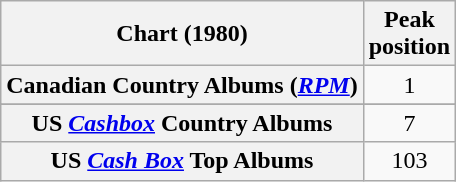<table class="wikitable sortable plainrowheaders" style="text-align:center">
<tr>
<th>Chart (1980)</th>
<th>Peak<br>position</th>
</tr>
<tr>
<th scope="row">Canadian Country Albums (<em><a href='#'>RPM</a></em>)</th>
<td>1</td>
</tr>
<tr>
</tr>
<tr>
</tr>
<tr>
<th scope="row">US <em><a href='#'>Cashbox</a></em> Country Albums</th>
<td align="center">7</td>
</tr>
<tr>
<th scope="row">US <em><a href='#'>Cash Box</a></em> Top Albums </th>
<td align="center">103</td>
</tr>
</table>
